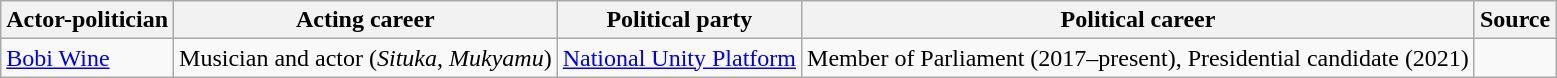<table class="wikitable sortable">
<tr>
<th>Actor-politician</th>
<th>Acting career</th>
<th>Political party</th>
<th>Political career</th>
<th>Source</th>
</tr>
<tr>
<td><a href='#'>Bobi Wine</a></td>
<td>Musician and actor (<em>Situka</em>, <em>Mukyamu</em>)</td>
<td><a href='#'>National Unity Platform</a></td>
<td>Member of Parliament (2017–present), Presidential candidate (2021)</td>
<td></td>
</tr>
</table>
